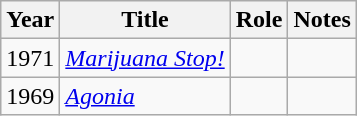<table class="wikitable sortable">
<tr>
<th>Year</th>
<th>Title</th>
<th>Role</th>
<th class="unsortable">Notes</th>
</tr>
<tr>
<td>1971</td>
<td><em><a href='#'>Marijuana Stop!</a></em></td>
<td></td>
<td></td>
</tr>
<tr>
<td>1969</td>
<td><em><a href='#'>Agonia</a></em></td>
<td></td>
<td></td>
</tr>
</table>
